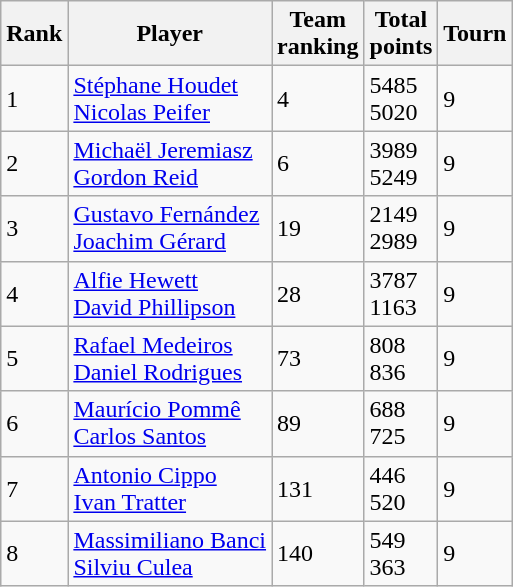<table class=wikitable text-align:center>
<tr>
<th>Rank</th>
<th>Player</th>
<th>Team<br>ranking</th>
<th>Total<br>points</th>
<th>Tourn</th>
</tr>
<tr>
<td>1</td>
<td align="left"> <a href='#'>Stéphane Houdet</a><br> <a href='#'>Nicolas Peifer</a></td>
<td>4</td>
<td>5485<br>5020</td>
<td>9</td>
</tr>
<tr>
<td>2</td>
<td align="left"> <a href='#'>Michaël Jeremiasz</a><br> <a href='#'>Gordon Reid</a></td>
<td>6</td>
<td>3989<br>5249</td>
<td>9</td>
</tr>
<tr>
<td>3</td>
<td align="left"> <a href='#'>Gustavo Fernández</a><br> <a href='#'>Joachim Gérard</a></td>
<td>19</td>
<td>2149<br>2989</td>
<td>9</td>
</tr>
<tr>
<td>4</td>
<td align="left"> <a href='#'>Alfie Hewett</a><br> <a href='#'>David Phillipson</a></td>
<td>28</td>
<td>3787<br>1163</td>
<td>9</td>
</tr>
<tr>
<td>5</td>
<td align="left"> <a href='#'>Rafael Medeiros</a><br> <a href='#'>Daniel Rodrigues</a></td>
<td>73</td>
<td>808<br>836</td>
<td>9</td>
</tr>
<tr>
<td>6</td>
<td align="left"> <a href='#'>Maurício Pommê</a><br> <a href='#'>Carlos Santos</a></td>
<td>89</td>
<td>688<br>725</td>
<td>9</td>
</tr>
<tr>
<td>7</td>
<td align="left"> <a href='#'>Antonio Cippo</a><br> <a href='#'>Ivan Tratter</a></td>
<td>131</td>
<td>446<br>520</td>
<td>9</td>
</tr>
<tr>
<td>8</td>
<td align="left"> <a href='#'>Massimiliano Banci</a><br> <a href='#'>Silviu Culea</a></td>
<td>140</td>
<td>549<br>363</td>
<td>9</td>
</tr>
</table>
